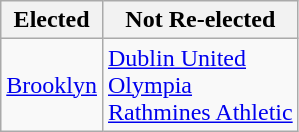<table class="wikitable">
<tr>
<th>Elected</th>
<th>Not Re-elected</th>
</tr>
<tr>
<td><a href='#'>Brooklyn</a></td>
<td><a href='#'>Dublin United</a><br><a href='#'>Olympia</a><br><a href='#'>Rathmines Athletic</a></td>
</tr>
</table>
